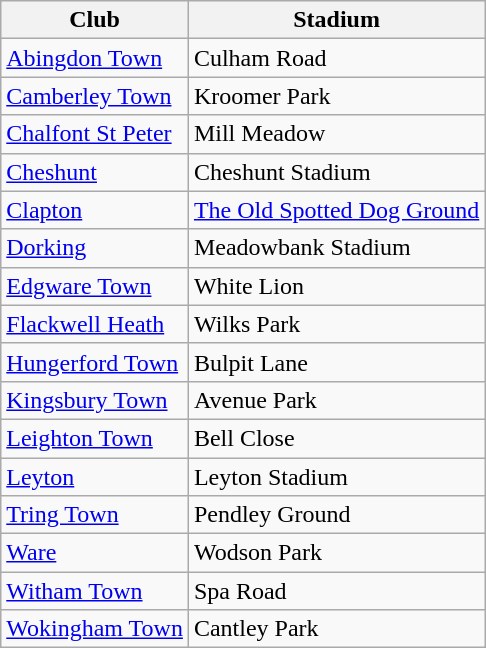<table class="wikitable sortable">
<tr>
<th>Club</th>
<th>Stadium</th>
</tr>
<tr>
<td><a href='#'>Abingdon Town</a></td>
<td>Culham Road</td>
</tr>
<tr>
<td><a href='#'>Camberley Town</a></td>
<td>Kroomer Park</td>
</tr>
<tr>
<td><a href='#'>Chalfont St Peter</a></td>
<td>Mill Meadow</td>
</tr>
<tr>
<td><a href='#'>Cheshunt</a></td>
<td>Cheshunt Stadium</td>
</tr>
<tr>
<td><a href='#'>Clapton</a></td>
<td><a href='#'>The Old Spotted Dog Ground</a></td>
</tr>
<tr>
<td><a href='#'>Dorking</a></td>
<td>Meadowbank Stadium</td>
</tr>
<tr>
<td><a href='#'>Edgware Town</a></td>
<td>White Lion</td>
</tr>
<tr>
<td><a href='#'>Flackwell Heath</a></td>
<td>Wilks Park</td>
</tr>
<tr>
<td><a href='#'>Hungerford Town</a></td>
<td>Bulpit Lane</td>
</tr>
<tr>
<td><a href='#'>Kingsbury Town</a></td>
<td>Avenue Park</td>
</tr>
<tr>
<td><a href='#'>Leighton Town</a></td>
<td>Bell Close</td>
</tr>
<tr>
<td><a href='#'>Leyton</a></td>
<td>Leyton Stadium</td>
</tr>
<tr>
<td><a href='#'>Tring Town</a></td>
<td>Pendley Ground</td>
</tr>
<tr>
<td><a href='#'>Ware</a></td>
<td>Wodson Park</td>
</tr>
<tr>
<td><a href='#'>Witham Town</a></td>
<td>Spa Road</td>
</tr>
<tr>
<td><a href='#'>Wokingham Town</a></td>
<td>Cantley Park</td>
</tr>
</table>
